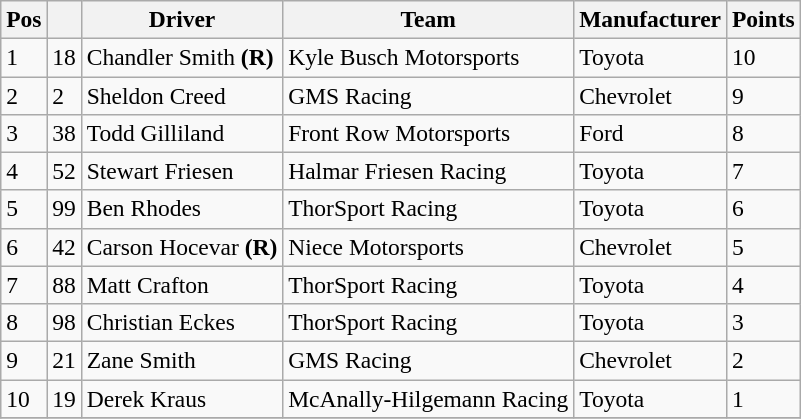<table class="wikitable" style="font-size:98%">
<tr>
<th>Pos</th>
<th></th>
<th>Driver</th>
<th>Team</th>
<th>Manufacturer</th>
<th>Points</th>
</tr>
<tr>
<td>1</td>
<td>18</td>
<td>Chandler Smith <strong>(R)</strong></td>
<td>Kyle Busch Motorsports</td>
<td>Toyota</td>
<td>10</td>
</tr>
<tr>
<td>2</td>
<td>2</td>
<td>Sheldon Creed</td>
<td>GMS Racing</td>
<td>Chevrolet</td>
<td>9</td>
</tr>
<tr>
<td>3</td>
<td>38</td>
<td>Todd Gilliland</td>
<td>Front Row Motorsports</td>
<td>Ford</td>
<td>8</td>
</tr>
<tr>
<td>4</td>
<td>52</td>
<td>Stewart Friesen</td>
<td>Halmar Friesen Racing</td>
<td>Toyota</td>
<td>7</td>
</tr>
<tr>
<td>5</td>
<td>99</td>
<td>Ben Rhodes</td>
<td>ThorSport Racing</td>
<td>Toyota</td>
<td>6</td>
</tr>
<tr>
<td>6</td>
<td>42</td>
<td>Carson Hocevar <strong>(R)</strong></td>
<td>Niece Motorsports</td>
<td>Chevrolet</td>
<td>5</td>
</tr>
<tr>
<td>7</td>
<td>88</td>
<td>Matt Crafton</td>
<td>ThorSport Racing</td>
<td>Toyota</td>
<td>4</td>
</tr>
<tr>
<td>8</td>
<td>98</td>
<td>Christian Eckes</td>
<td>ThorSport Racing</td>
<td>Toyota</td>
<td>3</td>
</tr>
<tr>
<td>9</td>
<td>21</td>
<td>Zane Smith</td>
<td>GMS Racing</td>
<td>Chevrolet</td>
<td>2</td>
</tr>
<tr>
<td>10</td>
<td>19</td>
<td>Derek Kraus</td>
<td>McAnally-Hilgemann Racing</td>
<td>Toyota</td>
<td>1</td>
</tr>
<tr>
</tr>
</table>
